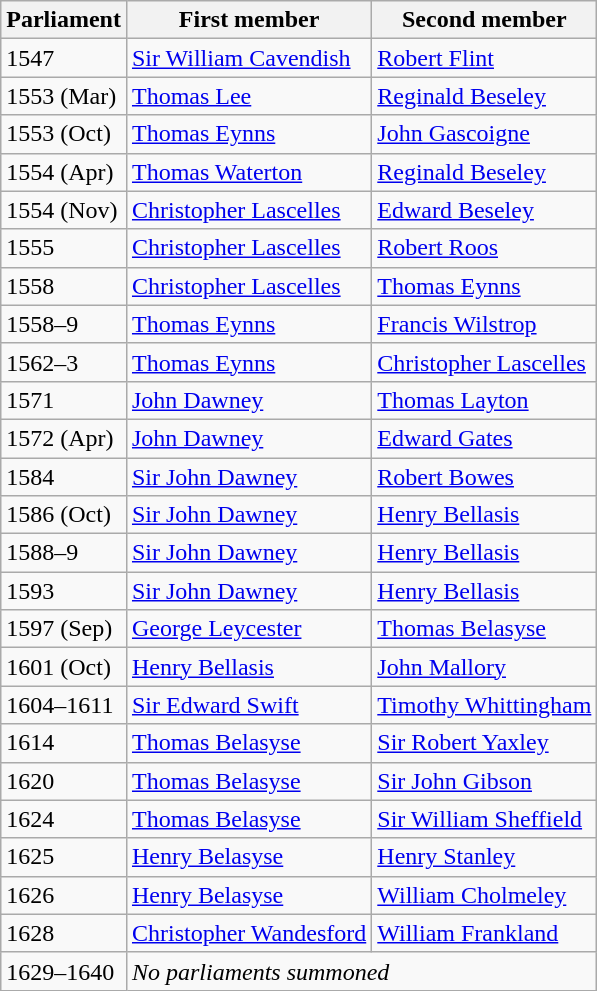<table class="wikitable">
<tr>
<th>Parliament</th>
<th>First member</th>
<th>Second member</th>
</tr>
<tr>
<td>1547</td>
<td><a href='#'>Sir William Cavendish</a></td>
<td><a href='#'>Robert Flint</a></td>
</tr>
<tr>
<td>1553 (Mar)</td>
<td><a href='#'>Thomas Lee</a></td>
<td><a href='#'>Reginald Beseley</a></td>
</tr>
<tr>
<td>1553 (Oct)</td>
<td><a href='#'>Thomas Eynns</a></td>
<td><a href='#'>John Gascoigne</a></td>
</tr>
<tr>
<td>1554 (Apr)</td>
<td><a href='#'>Thomas Waterton</a></td>
<td><a href='#'>Reginald Beseley</a></td>
</tr>
<tr>
<td>1554 (Nov)</td>
<td><a href='#'>Christopher Lascelles</a></td>
<td><a href='#'>Edward Beseley</a></td>
</tr>
<tr>
<td>1555</td>
<td><a href='#'>Christopher Lascelles</a></td>
<td><a href='#'>Robert Roos</a></td>
</tr>
<tr>
<td>1558</td>
<td><a href='#'>Christopher Lascelles</a></td>
<td><a href='#'>Thomas Eynns</a></td>
</tr>
<tr>
<td>1558–9</td>
<td><a href='#'>Thomas Eynns</a></td>
<td><a href='#'>Francis Wilstrop</a></td>
</tr>
<tr>
<td>1562–3</td>
<td><a href='#'>Thomas Eynns</a></td>
<td><a href='#'>Christopher Lascelles</a></td>
</tr>
<tr>
<td>1571</td>
<td><a href='#'>John Dawney</a></td>
<td><a href='#'>Thomas Layton</a></td>
</tr>
<tr>
<td>1572 (Apr)</td>
<td><a href='#'>John Dawney</a></td>
<td><a href='#'>Edward Gates</a></td>
</tr>
<tr>
<td>1584</td>
<td><a href='#'>Sir John Dawney</a></td>
<td><a href='#'>Robert Bowes</a></td>
</tr>
<tr>
<td>1586 (Oct)</td>
<td><a href='#'>Sir John Dawney</a></td>
<td><a href='#'>Henry Bellasis</a></td>
</tr>
<tr>
<td>1588–9</td>
<td><a href='#'>Sir John Dawney</a></td>
<td><a href='#'>Henry Bellasis</a></td>
</tr>
<tr>
<td>1593</td>
<td><a href='#'>Sir John Dawney</a></td>
<td><a href='#'>Henry Bellasis</a></td>
</tr>
<tr>
<td>1597 (Sep)</td>
<td><a href='#'>George Leycester</a></td>
<td><a href='#'>Thomas Belasyse</a></td>
</tr>
<tr>
<td>1601 (Oct)</td>
<td><a href='#'>Henry Bellasis</a></td>
<td><a href='#'>John Mallory</a></td>
</tr>
<tr>
<td>1604–1611</td>
<td><a href='#'>Sir Edward Swift</a></td>
<td><a href='#'>Timothy Whittingham</a></td>
</tr>
<tr>
<td>1614</td>
<td><a href='#'>Thomas Belasyse</a></td>
<td><a href='#'>Sir Robert Yaxley</a></td>
</tr>
<tr>
<td>1620</td>
<td><a href='#'>Thomas Belasyse</a></td>
<td><a href='#'>Sir John Gibson</a></td>
</tr>
<tr>
<td>1624</td>
<td><a href='#'>Thomas Belasyse</a></td>
<td><a href='#'>Sir William Sheffield</a></td>
</tr>
<tr>
<td>1625</td>
<td><a href='#'>Henry Belasyse</a></td>
<td><a href='#'>Henry Stanley</a></td>
</tr>
<tr>
<td>1626</td>
<td><a href='#'>Henry Belasyse</a></td>
<td><a href='#'>William Cholmeley</a></td>
</tr>
<tr>
<td>1628</td>
<td><a href='#'>Christopher Wandesford</a></td>
<td><a href='#'>William Frankland</a></td>
</tr>
<tr>
<td>1629–1640</td>
<td colspan = "2"><em>No parliaments summoned</em></td>
</tr>
</table>
